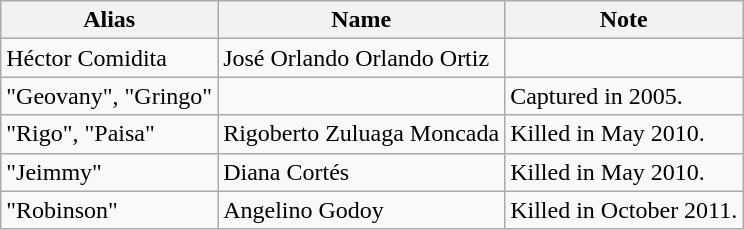<table class="wikitable">
<tr>
<th>Alias</th>
<th>Name</th>
<th>Note</th>
</tr>
<tr>
<td>Héctor Comidita</td>
<td>José Orlando Orlando Ortiz</td>
<td></td>
</tr>
<tr>
<td>"Geovany", "Gringo"</td>
<td></td>
<td>Captured in 2005.</td>
</tr>
<tr>
<td>"Rigo", "Paisa"</td>
<td>Rigoberto Zuluaga Moncada</td>
<td>Killed in May 2010.</td>
</tr>
<tr>
<td>"Jeimmy"</td>
<td>Diana Cortés</td>
<td>Killed in May 2010.</td>
</tr>
<tr>
<td>"Robinson"</td>
<td>Angelino Godoy</td>
<td>Killed in October 2011.</td>
</tr>
</table>
